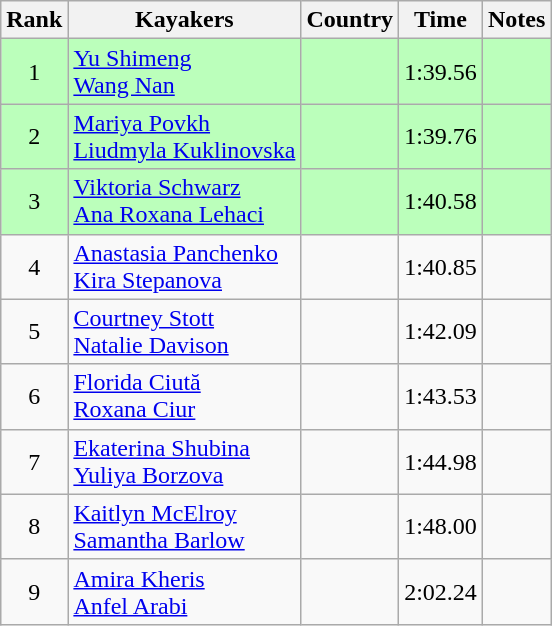<table class="wikitable" style="text-align:center">
<tr>
<th>Rank</th>
<th>Kayakers</th>
<th>Country</th>
<th>Time</th>
<th>Notes</th>
</tr>
<tr bgcolor=bbffbb>
<td>1</td>
<td align="left"><a href='#'>Yu Shimeng</a><br><a href='#'>Wang Nan</a></td>
<td align="left"></td>
<td>1:39.56</td>
<td></td>
</tr>
<tr bgcolor=bbffbb>
<td>2</td>
<td align="left"><a href='#'>Mariya Povkh</a><br><a href='#'>Liudmyla Kuklinovska</a></td>
<td align="left"></td>
<td>1:39.76</td>
<td></td>
</tr>
<tr bgcolor=bbffbb>
<td>3</td>
<td align="left"><a href='#'>Viktoria Schwarz</a><br><a href='#'>Ana Roxana Lehaci</a></td>
<td align="left"></td>
<td>1:40.58</td>
<td></td>
</tr>
<tr>
<td>4</td>
<td align="left"><a href='#'>Anastasia Panchenko</a><br><a href='#'>Kira Stepanova</a></td>
<td align="left"></td>
<td>1:40.85</td>
<td></td>
</tr>
<tr>
<td>5</td>
<td align="left"><a href='#'>Courtney Stott</a><br><a href='#'>Natalie Davison</a></td>
<td align="left"></td>
<td>1:42.09</td>
<td></td>
</tr>
<tr>
<td>6</td>
<td align="left"><a href='#'>Florida Ciută</a><br><a href='#'>Roxana Ciur</a></td>
<td align="left"></td>
<td>1:43.53</td>
<td></td>
</tr>
<tr>
<td>7</td>
<td align="left"><a href='#'>Ekaterina Shubina</a><br><a href='#'>Yuliya Borzova</a></td>
<td align="left"></td>
<td>1:44.98</td>
<td></td>
</tr>
<tr>
<td>8</td>
<td align="left"><a href='#'>Kaitlyn McElroy</a><br><a href='#'>Samantha Barlow</a></td>
<td align="left"></td>
<td>1:48.00</td>
<td></td>
</tr>
<tr>
<td>9</td>
<td align="left"><a href='#'>Amira Kheris</a><br><a href='#'>Anfel Arabi</a></td>
<td align="left"></td>
<td>2:02.24</td>
<td></td>
</tr>
</table>
